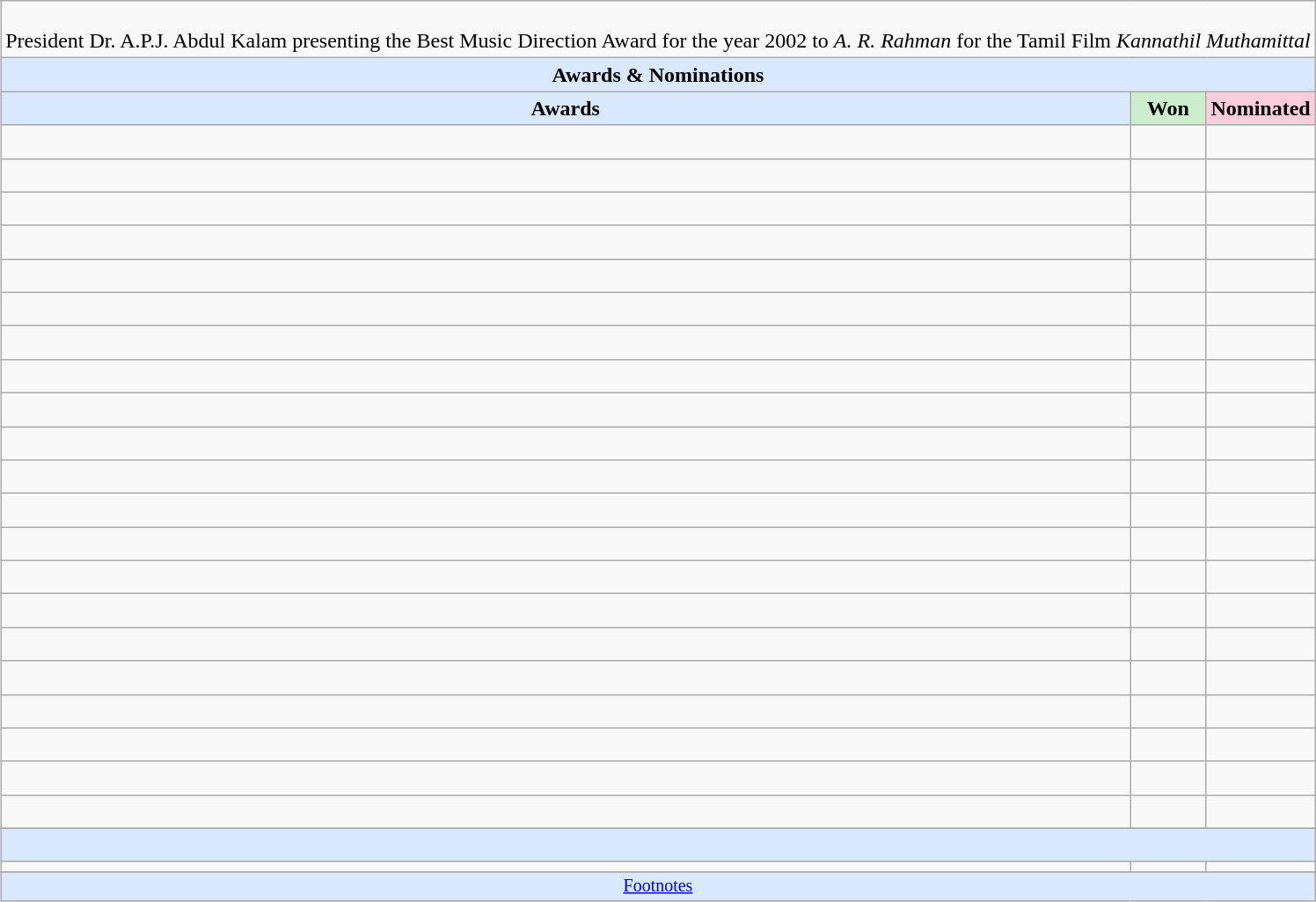<table class="wikitable sortable mw-collapsible infobox">
<tr>
<td colspan="3" style="text-align:center;"><br>President Dr. A.P.J. Abdul Kalam presenting the Best Music Direction Award for the year 2002 to <em>A. R. Rahman</em> for the Tamil Film <em>Kannathil Muthamittal</em></td>
</tr>
<tr>
<th colspan="3" style="background-color: #D9E8FF; text-align: center;">Awards & Nominations</th>
</tr>
<tr style="background:#d9e8ff; text-align:center;">
<td><strong>Awards</strong></td>
<td style="background:#cec; text-size:0.9em; width:50px;"><strong>Won</strong></td>
<td style="background:#fcd; text-size:0.9em; width:50px;"><strong>Nominated</strong></td>
</tr>
<tr>
<td style="text-align:center;"><br></td>
<td></td>
<td></td>
</tr>
<tr>
<td style="text-align:center;"><br></td>
<td></td>
<td></td>
</tr>
<tr>
<td style="text-align:center;"><br></td>
<td></td>
<td></td>
</tr>
<tr>
<td style="text-align:center;"><br></td>
<td></td>
<td></td>
</tr>
<tr>
<td style="text-align:center;"><br></td>
<td></td>
<td></td>
</tr>
<tr>
<td style="text-align:center;"><br></td>
<td></td>
<td></td>
</tr>
<tr>
<td style="text-align:center;"><br></td>
<td></td>
<td></td>
</tr>
<tr>
<td style="text-align:center;"><br></td>
<td></td>
<td></td>
</tr>
<tr>
<td style="text-align:center;"><br></td>
<td></td>
<td></td>
</tr>
<tr>
<td style="text-align:center;"><br></td>
<td></td>
<td></td>
</tr>
<tr>
<td style="text-align:center;"><br></td>
<td></td>
<td></td>
</tr>
<tr>
<td style="text-align:center;"><br></td>
<td></td>
<td></td>
</tr>
<tr>
<td style="text-align:center;"><br></td>
<td></td>
<td></td>
</tr>
<tr>
<td style="text-align:center;"><br></td>
<td></td>
<td></td>
</tr>
<tr>
<td style="text-align:center;"><br></td>
<td></td>
<td></td>
</tr>
<tr>
<td style="text-align:center;"><br></td>
<td></td>
<td></td>
</tr>
<tr>
<td style="text-align:center;"><br></td>
<td></td>
<td></td>
</tr>
<tr>
<td style="text-align:center;"><br></td>
<td></td>
<td></td>
</tr>
<tr>
<td style="text-align:center;"><br></td>
<td></td>
<td></td>
</tr>
<tr>
<td style="text-align:center;"><br></td>
<td></td>
<td></td>
</tr>
<tr>
<td style="text-align:center;"><br></td>
<td></td>
<td></td>
</tr>
<tr>
</tr>
<tr style="background:#d9e8ff;">
<td style="text-align:center;" colspan="3"><br></td>
</tr>
<tr>
<td></td>
<td></td>
<td></td>
</tr>
<tr>
</tr>
<tr style="background:#d9e8ff;">
<td colspan="3" style="font-size: smaller; text-align:center;"><a href='#'>Footnotes</a></td>
</tr>
</table>
